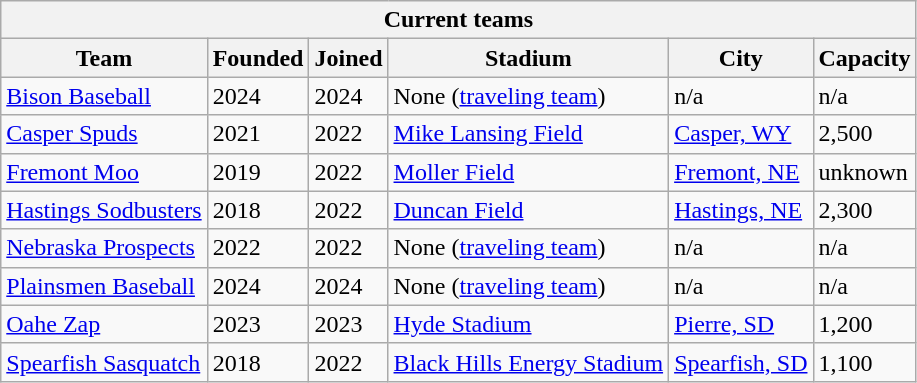<table class="wikitable">
<tr>
<th colspan="6">Current teams</th>
</tr>
<tr>
<th>Team</th>
<th>Founded</th>
<th>Joined</th>
<th>Stadium</th>
<th>City</th>
<th>Capacity</th>
</tr>
<tr>
<td><a href='#'>Bison Baseball</a></td>
<td>2024</td>
<td>2024</td>
<td>None (<a href='#'>traveling team</a>)</td>
<td>n/a</td>
<td>n/a</td>
</tr>
<tr>
<td><a href='#'>Casper Spuds</a></td>
<td>2021</td>
<td>2022</td>
<td><a href='#'>Mike Lansing Field</a></td>
<td><a href='#'>Casper, WY</a></td>
<td>2,500</td>
</tr>
<tr>
<td><a href='#'>Fremont Moo</a></td>
<td>2019</td>
<td>2022</td>
<td><a href='#'>Moller Field</a></td>
<td><a href='#'>Fremont, NE</a></td>
<td>unknown</td>
</tr>
<tr>
<td><a href='#'>Hastings Sodbusters</a></td>
<td>2018</td>
<td>2022</td>
<td><a href='#'>Duncan Field</a></td>
<td><a href='#'>Hastings, NE</a></td>
<td>2,300</td>
</tr>
<tr>
<td><a href='#'>Nebraska Prospects</a></td>
<td>2022</td>
<td>2022</td>
<td>None (<a href='#'>traveling team</a>)</td>
<td>n/a</td>
<td>n/a</td>
</tr>
<tr>
<td><a href='#'>Plainsmen Baseball</a></td>
<td>2024</td>
<td>2024</td>
<td>None (<a href='#'>traveling team</a>)</td>
<td>n/a</td>
<td>n/a</td>
</tr>
<tr>
<td><a href='#'>Oahe Zap</a></td>
<td>2023</td>
<td>2023</td>
<td><a href='#'>Hyde Stadium</a></td>
<td><a href='#'>Pierre, SD</a></td>
<td>1,200</td>
</tr>
<tr>
<td><a href='#'>Spearfish Sasquatch</a></td>
<td>2018</td>
<td>2022</td>
<td><a href='#'>Black Hills Energy Stadium</a></td>
<td><a href='#'>Spearfish, SD</a></td>
<td>1,100</td>
</tr>
</table>
